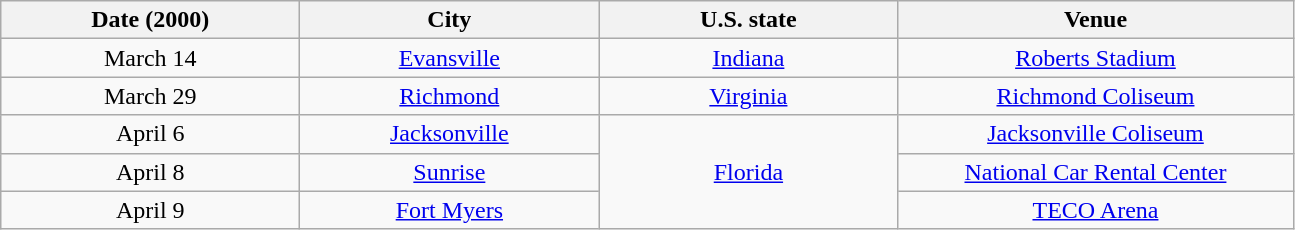<table class="wikitable" style="text-align:center;">
<tr>
<th scope="col" style="width:12em;">Date (2000)</th>
<th scope="col" style="width:12em;">City</th>
<th scope="col" style="width:12em;">U.S. state</th>
<th scope="col" style="width:16em;">Venue</th>
</tr>
<tr>
<td>March 14</td>
<td><a href='#'>Evansville</a></td>
<td><a href='#'>Indiana</a></td>
<td><a href='#'>Roberts Stadium</a></td>
</tr>
<tr>
<td>March 29</td>
<td><a href='#'>Richmond</a></td>
<td><a href='#'>Virginia</a></td>
<td><a href='#'>Richmond Coliseum</a></td>
</tr>
<tr>
<td>April 6</td>
<td><a href='#'>Jacksonville</a></td>
<td rowspan="3"><a href='#'>Florida</a></td>
<td><a href='#'>Jacksonville Coliseum</a></td>
</tr>
<tr>
<td>April 8</td>
<td><a href='#'>Sunrise</a></td>
<td><a href='#'>National Car Rental Center</a></td>
</tr>
<tr>
<td>April 9</td>
<td><a href='#'>Fort Myers</a></td>
<td><a href='#'>TECO Arena</a></td>
</tr>
</table>
